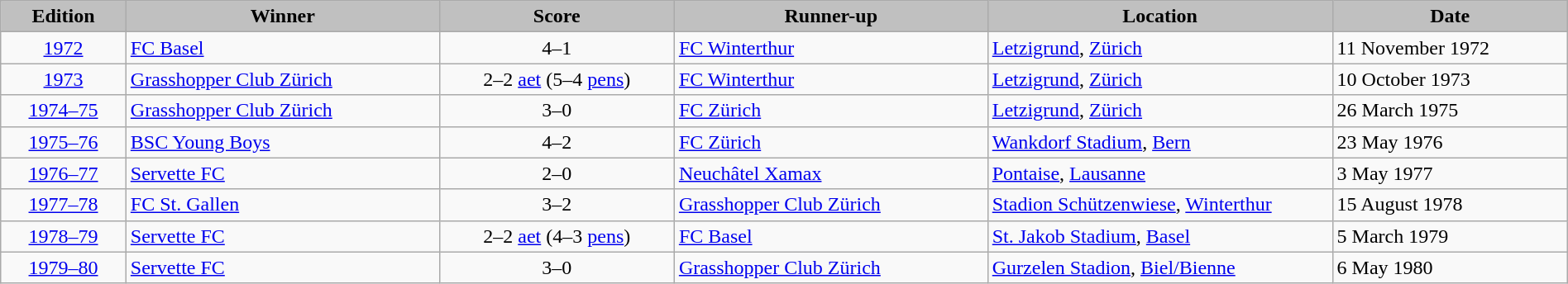<table class="wikitable" width = 100%>
<tr bgcolor="#c0c0c0">
<td width="8%" align="center"><strong>Edition</strong></td>
<td width="20%" align="center"><strong>Winner</strong></td>
<td width="15%" align="center"><strong>Score</strong></td>
<td width="20%" align="center"><strong>Runner-up</strong></td>
<td width="22%" align="center"><strong>Location</strong></td>
<td width="15%" align="center"><strong>Date</strong></td>
</tr>
<tr>
<td align="center"><a href='#'>1972</a></td>
<td><a href='#'>FC Basel</a></td>
<td align="center">4–1</td>
<td><a href='#'>FC Winterthur</a></td>
<td><a href='#'>Letzigrund</a>, <a href='#'>Zürich</a></td>
<td>11 November 1972</td>
</tr>
<tr>
<td align="center"><a href='#'>1973</a></td>
<td><a href='#'>Grasshopper Club Zürich</a></td>
<td align="center">2–2 <a href='#'>aet</a> (5–4 <a href='#'>pens</a>)</td>
<td><a href='#'>FC Winterthur</a></td>
<td><a href='#'>Letzigrund</a>, <a href='#'>Zürich</a></td>
<td>10 October 1973</td>
</tr>
<tr>
<td align="center"><a href='#'>1974–75</a></td>
<td><a href='#'>Grasshopper Club Zürich</a></td>
<td align="center">3–0</td>
<td><a href='#'>FC Zürich</a></td>
<td><a href='#'>Letzigrund</a>, <a href='#'>Zürich</a></td>
<td>26 March 1975</td>
</tr>
<tr>
<td align="center"><a href='#'>1975–76</a></td>
<td><a href='#'>BSC Young Boys</a></td>
<td align="center">4–2</td>
<td><a href='#'>FC Zürich</a></td>
<td><a href='#'>Wankdorf Stadium</a>, <a href='#'>Bern</a></td>
<td>23 May 1976</td>
</tr>
<tr>
<td align="center"><a href='#'>1976–77</a></td>
<td><a href='#'>Servette FC</a></td>
<td align="center">2–0</td>
<td><a href='#'>Neuchâtel Xamax</a></td>
<td><a href='#'>Pontaise</a>, <a href='#'>Lausanne</a></td>
<td>3 May 1977</td>
</tr>
<tr>
<td align="center"><a href='#'>1977–78</a></td>
<td><a href='#'>FC St. Gallen</a></td>
<td align="center">3–2</td>
<td><a href='#'>Grasshopper Club Zürich</a></td>
<td><a href='#'>Stadion Schützenwiese</a>, <a href='#'>Winterthur</a></td>
<td>15 August 1978</td>
</tr>
<tr>
<td align="center"><a href='#'>1978–79</a></td>
<td><a href='#'>Servette FC</a></td>
<td align="center">2–2 <a href='#'>aet</a> (4–3 <a href='#'>pens</a>)</td>
<td><a href='#'>FC Basel</a></td>
<td><a href='#'>St. Jakob Stadium</a>, <a href='#'>Basel</a></td>
<td>5 March 1979</td>
</tr>
<tr>
<td align="center"><a href='#'>1979–80</a></td>
<td><a href='#'>Servette FC</a></td>
<td align="center">3–0</td>
<td><a href='#'>Grasshopper Club Zürich</a></td>
<td><a href='#'>Gurzelen Stadion</a>, <a href='#'>Biel/Bienne</a></td>
<td>6 May 1980</td>
</tr>
</table>
